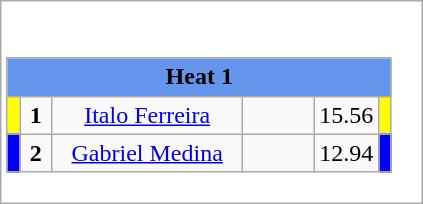<table class="wikitable" style="background:#fff;">
<tr>
<td><div><br><table class="wikitable">
<tr>
<td colspan="6"  style="text-align:center; background:#6495ed;"><strong>Heat 1</strong></td>
</tr>
<tr>
<td style="width:01px; background: #ff0;"></td>
<td style="width:14px; text-align:center;"><strong>1</strong></td>
<td style="width:120px; text-align:center;"><a href='#'>Italo Ferreira</a></td>
<td style="width:40px; text-align:center;"></td>
<td style="width:20px; text-align:center;">15.56</td>
<td style="width:01px; background: #ff0;"></td>
</tr>
<tr>
<td style="width:01px; background: #00f;"></td>
<td style="width:14px; text-align:center;"><strong>2</strong></td>
<td style="width:120px; text-align:center;"><a href='#'>Gabriel Medina</a></td>
<td style="width:40px; text-align:center;"></td>
<td style="width:20px; text-align:center;">12.94</td>
<td style="width:01px; background: #00f;"></td>
</tr>
</table>
</div></td>
</tr>
</table>
